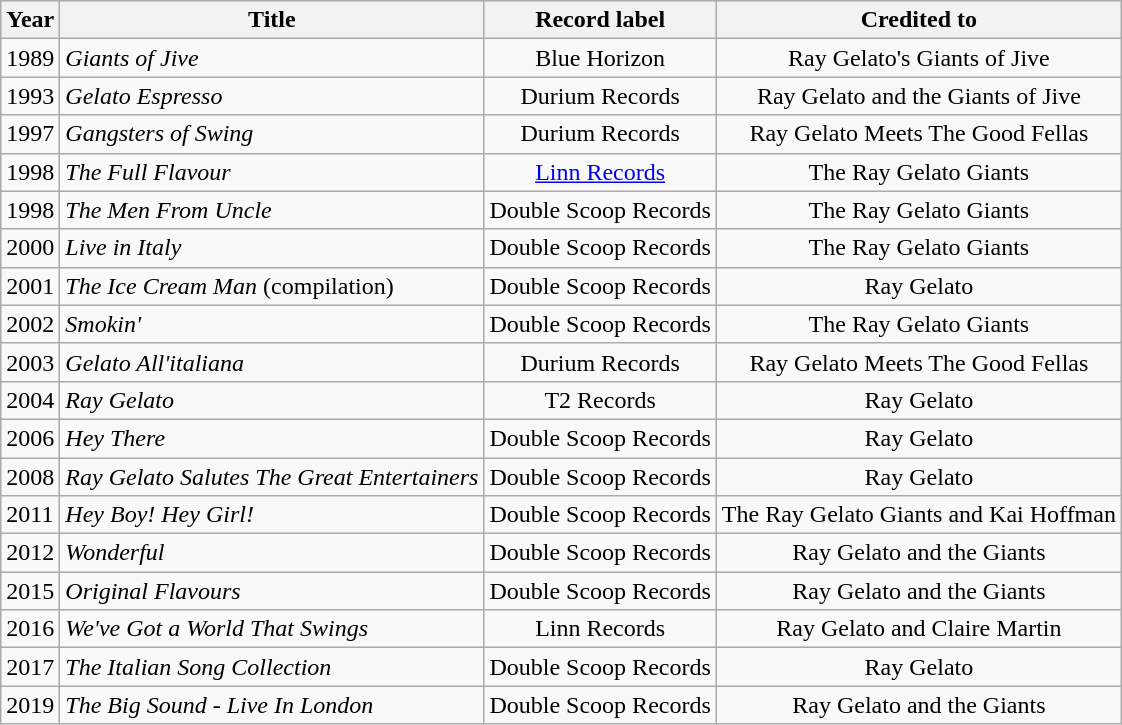<table class="wikitable sortable">
<tr>
<th>Year</th>
<th>Title</th>
<th>Record label</th>
<th>Credited to</th>
</tr>
<tr>
<td>1989</td>
<td><em>Giants of Jive</em></td>
<td style="text-align:center;">Blue Horizon</td>
<td style="text-align:center;">Ray Gelato's Giants of Jive</td>
</tr>
<tr>
<td>1993</td>
<td><em>Gelato Espresso</em></td>
<td style="text-align:center;">Durium Records</td>
<td style="text-align:center;">Ray Gelato and the Giants of Jive</td>
</tr>
<tr>
<td>1997</td>
<td><em>Gangsters of Swing</em></td>
<td style="text-align:center;">Durium Records</td>
<td style="text-align:center;">Ray Gelato Meets The Good Fellas</td>
</tr>
<tr>
<td>1998</td>
<td><em>The Full Flavour</em></td>
<td style="text-align:center;"><a href='#'>Linn Records</a></td>
<td style="text-align:center;">The Ray Gelato Giants</td>
</tr>
<tr>
<td>1998</td>
<td><em>The Men From Uncle</em></td>
<td style="text-align:center;">Double Scoop Records</td>
<td style="text-align:center;">The Ray Gelato Giants</td>
</tr>
<tr>
<td>2000</td>
<td><em>Live in Italy</em></td>
<td style="text-align:center;">Double Scoop Records</td>
<td style="text-align:center;">The Ray Gelato Giants</td>
</tr>
<tr>
<td>2001</td>
<td><em>The Ice Cream Man</em> (compilation)</td>
<td style="text-align:center;">Double Scoop Records</td>
<td style="text-align:center;">Ray Gelato</td>
</tr>
<tr>
<td>2002</td>
<td><em>Smokin' </em></td>
<td style="text-align:center;">Double Scoop Records</td>
<td style="text-align:center;">The Ray Gelato Giants</td>
</tr>
<tr>
<td>2003</td>
<td><em>Gelato All'italiana</em></td>
<td style="text-align:center;">Durium Records</td>
<td style="text-align:center;">Ray Gelato Meets The Good Fellas</td>
</tr>
<tr>
<td>2004</td>
<td><em>Ray Gelato</em></td>
<td style="text-align:center;">T2 Records</td>
<td style="text-align:center;">Ray Gelato</td>
</tr>
<tr>
<td>2006</td>
<td><em>Hey There</em></td>
<td style="text-align:center;">Double Scoop Records</td>
<td style="text-align:center;">Ray Gelato</td>
</tr>
<tr>
<td>2008</td>
<td><em>Ray Gelato Salutes The Great Entertainers</em></td>
<td style="text-align:center;">Double Scoop Records</td>
<td style="text-align:center;">Ray Gelato</td>
</tr>
<tr>
<td>2011</td>
<td><em>Hey Boy! Hey Girl!</em></td>
<td style="text-align:center;">Double Scoop Records</td>
<td style="text-align:center;">The Ray Gelato Giants and Kai Hoffman</td>
</tr>
<tr>
<td>2012</td>
<td><em>Wonderful</em></td>
<td style="text-align:center;">Double Scoop Records</td>
<td style="text-align:center;">Ray Gelato and the Giants</td>
</tr>
<tr>
<td>2015</td>
<td><em>Original Flavours</em></td>
<td style="text-align:center;">Double Scoop Records</td>
<td style="text-align:center;">Ray Gelato and the Giants</td>
</tr>
<tr>
<td>2016</td>
<td><em>We've Got a World That Swings</em></td>
<td style="text-align:center;">Linn Records</td>
<td style="text-align:center;">Ray Gelato and Claire Martin</td>
</tr>
<tr>
<td>2017</td>
<td><em>The Italian Song Collection</em></td>
<td style="text-align:center;">Double Scoop Records</td>
<td style="text-align:center;">Ray Gelato</td>
</tr>
<tr>
<td>2019</td>
<td><em>The Big Sound - Live In London</em></td>
<td style="text-align:center;">Double Scoop Records</td>
<td style="text-align:center;">Ray Gelato and the Giants</td>
</tr>
</table>
